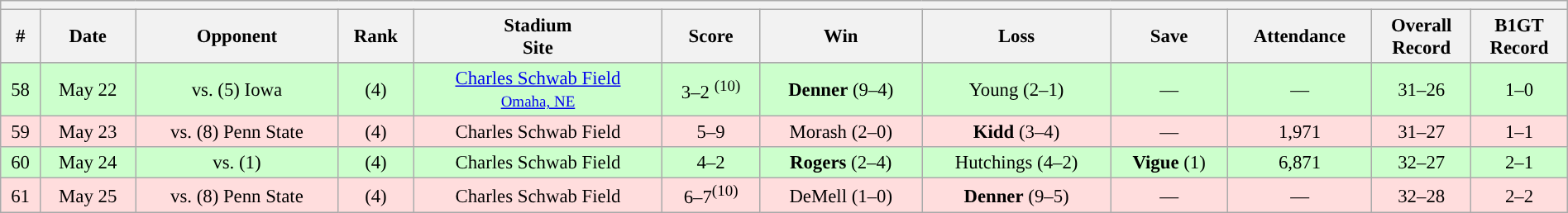<table class="wikitable collapsible collapsed" style="margin:auto; width:100%; text-align:center; font-size:95%">
<tr>
<th colspan=12 style="padding-left:4em;"></th>
</tr>
<tr>
<th>#</th>
<th>Date</th>
<th>Opponent</th>
<th>Rank</th>
<th>Stadium<br>Site</th>
<th>Score</th>
<th>Win</th>
<th>Loss</th>
<th>Save</th>
<th>Attendance</th>
<th>Overall<br>Record</th>
<th>B1GT<br>Record</th>
</tr>
<tr>
</tr>
<tr align="center" bgcolor="#ccffcc">
<td>58</td>
<td>May 22</td>
<td>vs. (5) Iowa</td>
<td>(4)</td>
<td><a href='#'>Charles Schwab Field</a><br><small><a href='#'>Omaha, NE</a></small></td>
<td>3–2 <sup>(10)</sup></td>
<td><strong>Denner</strong> (9–4)</td>
<td>Young (2–1)</td>
<td>—</td>
<td>—</td>
<td>31–26</td>
<td>1–0</td>
</tr>
<tr align="center" bgcolor="#ffdddd">
<td>59</td>
<td>May 23</td>
<td>vs. (8) Penn State</td>
<td>(4)</td>
<td>Charles Schwab Field</td>
<td>5–9</td>
<td>Morash (2–0)</td>
<td><strong>Kidd</strong> (3–4)</td>
<td>—</td>
<td>1,971</td>
<td>31–27</td>
<td>1–1</td>
</tr>
<tr align="center" bgcolor="#ccffcc">
<td>60</td>
<td>May 24</td>
<td>vs. (1) </td>
<td>(4)</td>
<td>Charles Schwab Field</td>
<td>4–2</td>
<td><strong>Rogers</strong> (2–4)</td>
<td>Hutchings (4–2)</td>
<td><strong>Vigue</strong> (1)</td>
<td>6,871</td>
<td>32–27</td>
<td>2–1</td>
</tr>
<tr align="center" bgcolor="#ffdddd">
<td>61</td>
<td>May 25</td>
<td>vs. (8) Penn State</td>
<td>(4)</td>
<td>Charles Schwab Field</td>
<td>6–7<sup>(10)</sup></td>
<td>DeMell (1–0)</td>
<td><strong>Denner</strong> (9–5)</td>
<td>—</td>
<td>—</td>
<td>32–28</td>
<td>2–2</td>
</tr>
</table>
